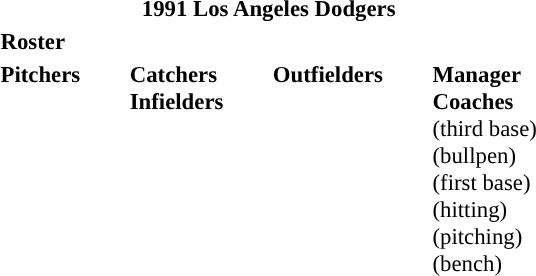<table class="toccolours" style="font-size: 95%;">
<tr>
<th colspan="10">1991 Los Angeles Dodgers</th>
</tr>
<tr>
<td colspan="10"><strong>Roster</strong></td>
</tr>
<tr>
<td valign="top"><strong>Pitchers</strong><br> 

 
 




 
  
  

 
 

</td>
<td width="25px"></td>
<td valign="top"><strong>Catchers</strong><br>



<strong>Infielders</strong>









</td>
<td width="25px"></td>
<td valign="top"><strong>Outfielders</strong><br>







</td>
<td width="25px"></td>
<td valign="top"><strong>Manager</strong><br>
<strong>Coaches</strong>
<br> (third base)
 <br>(bullpen)
 <br>(first base)
 <br>(hitting)
 
<br> (pitching)
 <br>(bench)</td>
</tr>
</table>
